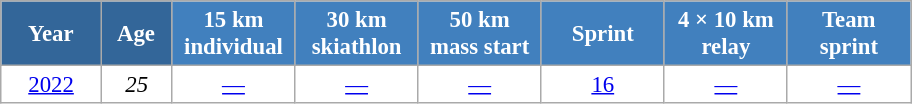<table class="wikitable" style="font-size:95%; text-align:center; border:grey solid 1px; border-collapse:collapse; background:#ffffff;">
<tr>
<th style="background-color:#369; color:white; width:60px;"> Year </th>
<th style="background-color:#369; color:white; width:40px;"> Age </th>
<th style="background-color:#4180be; color:white; width:75px;"> 15 km <br> individual </th>
<th style="background-color:#4180be; color:white; width:75px;"> 30 km <br> skiathlon </th>
<th style="background-color:#4180be; color:white; width:75px;"> 50 km <br> mass start </th>
<th style="background-color:#4180be; color:white; width:75px;"> Sprint </th>
<th style="background-color:#4180be; color:white; width:75px;"> 4 × 10 km <br> relay </th>
<th style="background-color:#4180be; color:white; width:75px;"> Team <br> sprint </th>
</tr>
<tr>
<td><a href='#'>2022</a></td>
<td><em>25</em></td>
<td><a href='#'>—</a></td>
<td><a href='#'>—</a></td>
<td><a href='#'>—</a></td>
<td><a href='#'>16</a></td>
<td><a href='#'>—</a></td>
<td><a href='#'>—</a></td>
</tr>
</table>
